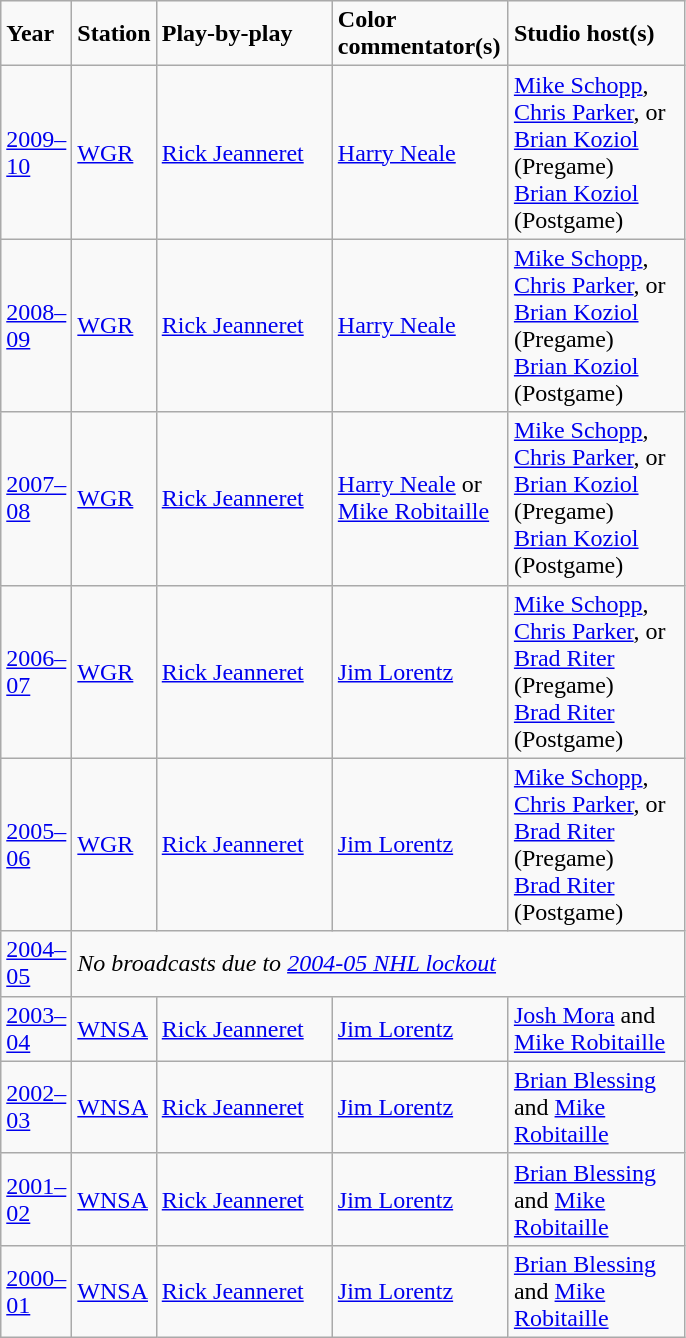<table class="wikitable">
<tr>
<td width="40"><strong>Year</strong></td>
<td width="40"><strong>Station</strong></td>
<td width="110"><strong>Play-by-play</strong></td>
<td width="110"><strong>Color commentator(s)</strong></td>
<td width="110"><strong>Studio host(s)</strong></td>
</tr>
<tr>
<td><a href='#'>2009–10</a></td>
<td><a href='#'>WGR</a></td>
<td><a href='#'>Rick Jeanneret</a></td>
<td><a href='#'>Harry Neale</a></td>
<td><a href='#'>Mike Schopp</a>, <a href='#'>Chris Parker</a>, or <a href='#'>Brian Koziol</a> (Pregame)<br><a href='#'>Brian Koziol</a> (Postgame)</td>
</tr>
<tr>
<td><a href='#'>2008–09</a></td>
<td><a href='#'>WGR</a></td>
<td><a href='#'>Rick Jeanneret</a></td>
<td><a href='#'>Harry Neale</a></td>
<td><a href='#'>Mike Schopp</a>, <a href='#'>Chris Parker</a>, or <a href='#'>Brian Koziol</a> (Pregame)<br><a href='#'>Brian Koziol</a> (Postgame)</td>
</tr>
<tr>
<td><a href='#'>2007–08</a></td>
<td><a href='#'>WGR</a></td>
<td><a href='#'>Rick Jeanneret</a></td>
<td><a href='#'>Harry Neale</a> or <a href='#'>Mike Robitaille</a></td>
<td><a href='#'>Mike Schopp</a>, <a href='#'>Chris Parker</a>, or <a href='#'>Brian Koziol</a> (Pregame)<br><a href='#'>Brian Koziol</a> (Postgame)</td>
</tr>
<tr>
<td><a href='#'>2006–07</a></td>
<td><a href='#'>WGR</a></td>
<td><a href='#'>Rick Jeanneret</a></td>
<td><a href='#'>Jim Lorentz</a></td>
<td><a href='#'>Mike Schopp</a>, <a href='#'>Chris Parker</a>, or <a href='#'>Brad Riter</a> (Pregame)<br><a href='#'>Brad Riter</a> (Postgame)</td>
</tr>
<tr>
<td><a href='#'>2005–06</a></td>
<td><a href='#'>WGR</a></td>
<td><a href='#'>Rick Jeanneret</a></td>
<td><a href='#'>Jim Lorentz</a></td>
<td><a href='#'>Mike Schopp</a>, <a href='#'>Chris Parker</a>, or <a href='#'>Brad Riter</a> (Pregame)<br><a href='#'>Brad Riter</a> (Postgame)</td>
</tr>
<tr>
<td><a href='#'>2004–05</a></td>
<td colspan=5><em>No broadcasts due to <a href='#'>2004-05 NHL lockout</a></em></td>
</tr>
<tr>
<td><a href='#'>2003–04</a></td>
<td><a href='#'>WNSA</a></td>
<td><a href='#'>Rick Jeanneret</a></td>
<td><a href='#'>Jim Lorentz</a></td>
<td><a href='#'>Josh Mora</a> and <a href='#'>Mike Robitaille</a></td>
</tr>
<tr>
<td><a href='#'>2002–03</a></td>
<td><a href='#'>WNSA</a></td>
<td><a href='#'>Rick Jeanneret</a></td>
<td><a href='#'>Jim Lorentz</a></td>
<td><a href='#'>Brian Blessing</a> and <a href='#'>Mike Robitaille</a></td>
</tr>
<tr>
<td><a href='#'>2001–02</a></td>
<td><a href='#'>WNSA</a></td>
<td><a href='#'>Rick Jeanneret</a></td>
<td><a href='#'>Jim Lorentz</a></td>
<td><a href='#'>Brian Blessing</a> and <a href='#'>Mike Robitaille</a></td>
</tr>
<tr>
<td><a href='#'>2000–01</a></td>
<td><a href='#'>WNSA</a></td>
<td><a href='#'>Rick Jeanneret</a></td>
<td><a href='#'>Jim Lorentz</a></td>
<td><a href='#'>Brian Blessing</a> and <a href='#'>Mike Robitaille</a></td>
</tr>
</table>
